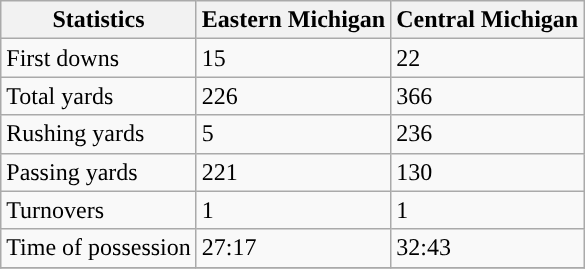<table class="wikitable">
<tr>
<th>Statistics</th>
<th>Eastern Michigan</th>
<th>Central Michigan</th>
</tr>
<tr>
<td>First downs</td>
<td>15</td>
<td>22</td>
</tr>
<tr>
<td>Total yards</td>
<td>226</td>
<td>366</td>
</tr>
<tr>
<td>Rushing yards</td>
<td>5</td>
<td>236</td>
</tr>
<tr>
<td>Passing yards</td>
<td>221</td>
<td>130</td>
</tr>
<tr>
<td>Turnovers</td>
<td>1</td>
<td>1</td>
</tr>
<tr>
<td>Time of possession</td>
<td>27:17</td>
<td>32:43</td>
</tr>
<tr>
</tr>
</table>
